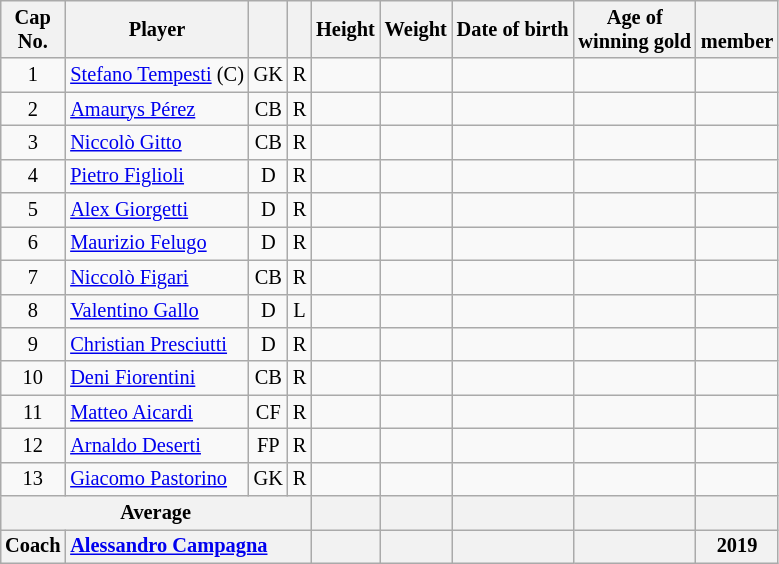<table class="wikitable sortable" style="text-align: center; font-size: 85%; margin-left: 1em;">
<tr>
<th>Cap<br>No.</th>
<th>Player</th>
<th></th>
<th></th>
<th>Height</th>
<th>Weight</th>
<th>Date of birth</th>
<th>Age of<br>winning gold</th>
<th><br>member</th>
</tr>
<tr>
<td>1</td>
<td style="text-align: left;" data-sort-value="Tempesti, Stefano"><a href='#'>Stefano Tempesti</a> (C)</td>
<td>GK</td>
<td>R</td>
<td style="text-align: left;"></td>
<td style="text-align: right;"></td>
<td style="text-align: right;"></td>
<td style="text-align: left;"></td>
<td></td>
</tr>
<tr>
<td>2</td>
<td style="text-align: left;" data-sort-value="Pérez, Amaurys"><a href='#'>Amaurys Pérez</a></td>
<td>CB</td>
<td>R</td>
<td style="text-align: left;"></td>
<td style="text-align: right;"></td>
<td style="text-align: right;"></td>
<td style="text-align: left;"></td>
<td></td>
</tr>
<tr>
<td>3</td>
<td style="text-align: left;" data-sort-value="Gitto, Niccolò"><a href='#'>Niccolò Gitto</a></td>
<td>CB</td>
<td>R</td>
<td style="text-align: left;"></td>
<td style="text-align: right;"></td>
<td style="text-align: right;"></td>
<td style="text-align: left;"></td>
<td></td>
</tr>
<tr>
<td>4</td>
<td style="text-align: left;" data-sort-value="Figlioli, Pietro"><a href='#'>Pietro Figlioli</a></td>
<td>D</td>
<td>R</td>
<td style="text-align: left;"></td>
<td style="text-align: right;"></td>
<td style="text-align: right;"></td>
<td style="text-align: left;"></td>
<td></td>
</tr>
<tr>
<td>5</td>
<td style="text-align: left;" data-sort-value="Giorgetti, Alex"><a href='#'>Alex Giorgetti</a></td>
<td>D</td>
<td>R</td>
<td style="text-align: left;"></td>
<td style="text-align: right;"></td>
<td style="text-align: right;"></td>
<td style="text-align: left;"></td>
<td></td>
</tr>
<tr>
<td>6</td>
<td style="text-align: left;" data-sort-value="Felugo, Maurizio"><a href='#'>Maurizio Felugo</a></td>
<td>D</td>
<td>R</td>
<td style="text-align: left;"></td>
<td style="text-align: right;"></td>
<td style="text-align: right;"></td>
<td style="text-align: left;"></td>
<td></td>
</tr>
<tr>
<td>7</td>
<td style="text-align: left;" data-sort-value="Figari, Niccolò"><a href='#'>Niccolò Figari</a></td>
<td>CB</td>
<td>R</td>
<td style="text-align: left;"></td>
<td style="text-align: right;"></td>
<td style="text-align: right;"></td>
<td style="text-align: left;"></td>
<td></td>
</tr>
<tr>
<td>8</td>
<td style="text-align: left;" data-sort-value="Gallo, Valentino"><a href='#'>Valentino Gallo</a></td>
<td>D</td>
<td>L</td>
<td style="text-align: left;"></td>
<td style="text-align: right;"></td>
<td style="text-align: right;"></td>
<td style="text-align: left;"></td>
<td></td>
</tr>
<tr>
<td>9</td>
<td style="text-align: left;" data-sort-value="Presciutti, Christian"><a href='#'>Christian Presciutti</a></td>
<td>D</td>
<td>R</td>
<td style="text-align: left;"></td>
<td style="text-align: right;"></td>
<td style="text-align: right;"></td>
<td style="text-align: left;"></td>
<td></td>
</tr>
<tr>
<td>10</td>
<td style="text-align: left;" data-sort-value="Fiorentini, Deni"><a href='#'>Deni Fiorentini</a></td>
<td>CB</td>
<td>R</td>
<td style="text-align: left;"></td>
<td style="text-align: right;"></td>
<td style="text-align: right;"></td>
<td style="text-align: left;"></td>
<td></td>
</tr>
<tr>
<td>11</td>
<td style="text-align: left;" data-sort-value="Aicardi, Matteo"><a href='#'>Matteo Aicardi</a></td>
<td>CF</td>
<td>R</td>
<td style="text-align: left;"></td>
<td style="text-align: right;"></td>
<td style="text-align: right;"></td>
<td style="text-align: left;"></td>
<td></td>
</tr>
<tr>
<td>12</td>
<td style="text-align: left;" data-sort-value="Deserti, Arnaldo"><a href='#'>Arnaldo Deserti</a></td>
<td>FP</td>
<td>R</td>
<td style="text-align: left;"></td>
<td style="text-align: right;"></td>
<td style="text-align: right;"></td>
<td style="text-align: left;"></td>
<td></td>
</tr>
<tr>
<td>13</td>
<td style="text-align: left;" data-sort-value="Pastorino, Giacomo"><a href='#'>Giacomo Pastorino</a></td>
<td>GK</td>
<td>R</td>
<td style="text-align: left;"></td>
<td style="text-align: right;"></td>
<td style="text-align: right;"></td>
<td style="text-align: left;"></td>
<td></td>
</tr>
<tr>
<th colspan="4">Average</th>
<th style="text-align: left;"></th>
<th style="text-align: right;"></th>
<th style="text-align: right;"></th>
<th style="text-align: left;"></th>
<th></th>
</tr>
<tr>
<th>Coach</th>
<th colspan="3" style="text-align: left;"><a href='#'>Alessandro Campagna</a></th>
<th style="text-align: left;"></th>
<th></th>
<th style="text-align: right;"></th>
<th style="text-align: left;"></th>
<th>2019</th>
</tr>
</table>
